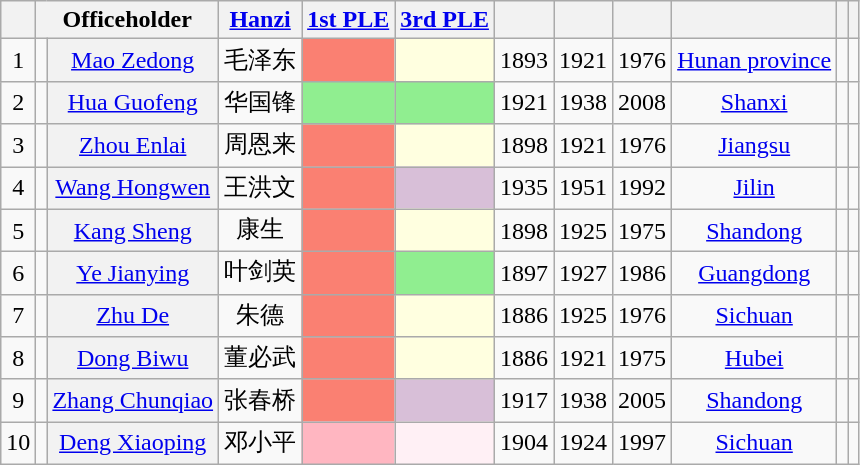<table class="wikitable sortable" style=text-align:center>
<tr>
<th scope=col></th>
<th scope=col colspan="2">Officeholder</th>
<th scope=col><a href='#'>Hanzi</a></th>
<th scope=col><a href='#'>1st PLE</a></th>
<th scope=col><a href='#'>3rd PLE</a></th>
<th scope=col></th>
<th scope=col></th>
<th scope=col></th>
<th scope=col></th>
<th scope=col></th>
<th scope=col class="unsortable"></th>
</tr>
<tr>
<td>1</td>
<td></td>
<th align="center" scope="row" style="font-weight:normal;"><a href='#'>Mao Zedong</a></th>
<td data-sort-value="4">毛泽东</td>
<td bgcolor = Salmon></td>
<td bgcolor = LightYellow></td>
<td>1893</td>
<td>1921</td>
<td>1976</td>
<td><a href='#'>Hunan province</a></td>
<td></td>
<td></td>
</tr>
<tr>
<td>2</td>
<td></td>
<th align="center" scope="row" style="font-weight:normal;"><a href='#'>Hua Guofeng</a></th>
<td data-sort-value="59">华国锋</td>
<td bgcolor = LightGreen></td>
<td bgcolor = LightGreen></td>
<td>1921</td>
<td>1938</td>
<td>2008</td>
<td><a href='#'>Shanxi</a></td>
<td></td>
<td></td>
</tr>
<tr>
<td>3</td>
<td></td>
<th align="center" scope="row" style="font-weight:normal;"><a href='#'>Zhou Enlai</a></th>
<td data-sort-value="128">周恩来</td>
<td bgcolor = Salmon></td>
<td bgcolor = LightYellow></td>
<td>1898</td>
<td>1921</td>
<td>1976</td>
<td><a href='#'>Jiangsu</a></td>
<td></td>
<td></td>
</tr>
<tr>
<td>4</td>
<td></td>
<th align="center" scope="row" style="font-weight:normal;"><a href='#'>Wang Hongwen</a></th>
<td data-sort-value="15">王洪文</td>
<td bgcolor = Salmon></td>
<td bgcolor = Thistle></td>
<td>1935</td>
<td>1951</td>
<td>1992</td>
<td><a href='#'>Jilin</a></td>
<td></td>
<td></td>
</tr>
<tr>
<td>5</td>
<td></td>
<th align="center" scope="row" style="font-weight:normal;"><a href='#'>Kang Sheng</a></th>
<td data-sort-value="160">康生</td>
<td bgcolor = Salmon></td>
<td bgcolor = LightYellow></td>
<td>1898</td>
<td>1925</td>
<td>1975</td>
<td><a href='#'>Shandong</a></td>
<td></td>
<td></td>
</tr>
<tr>
<td>6</td>
<td></td>
<th align="center" scope="row" style="font-weight:normal;"><a href='#'>Ye Jianying</a></th>
<td data-sort-value="38">叶剑英</td>
<td bgcolor = Salmon></td>
<td bgcolor = LightGreen></td>
<td>1897</td>
<td>1927</td>
<td>1986</td>
<td><a href='#'>Guangdong</a></td>
<td></td>
<td></td>
</tr>
<tr>
<td>7</td>
<td></td>
<th align="center" scope="row" style="font-weight:normal;"><a href='#'>Zhu De</a></th>
<td data-sort-value="53">朱德</td>
<td bgcolor = Salmon></td>
<td bgcolor = LightYellow></td>
<td>1886</td>
<td>1925</td>
<td>1976</td>
<td><a href='#'>Sichuan</a></td>
<td></td>
<td></td>
</tr>
<tr>
<td>8</td>
<td></td>
<th align="center" scope="row" style="font-weight:normal;"><a href='#'>Dong Biwu</a></th>
<td data-sort-value="172">董必武</td>
<td bgcolor = Salmon></td>
<td bgcolor = LightYellow></td>
<td>1886</td>
<td>1921</td>
<td>1975</td>
<td><a href='#'>Hubei</a></td>
<td></td>
<td></td>
</tr>
<tr>
<td>9</td>
<td></td>
<th align="center" scope="row" style="font-weight:normal;"><a href='#'>Zhang Chunqiao</a></th>
<td data-sort-value="112">张春桥</td>
<td bgcolor = Salmon></td>
<td bgcolor = Thistle></td>
<td>1917</td>
<td>1938</td>
<td>2005</td>
<td><a href='#'>Shandong</a></td>
<td></td>
<td></td>
</tr>
<tr>
<td>10</td>
<td></td>
<th align="center" scope="row" style="font-weight:normal;"><a href='#'>Deng Xiaoping</a></th>
<td data-sort-value="25">邓小平</td>
<td bgcolor = LightPink></td>
<td bgcolor = LavenderBlush></td>
<td>1904</td>
<td>1924</td>
<td>1997</td>
<td><a href='#'>Sichuan</a></td>
<td></td>
<td></td>
</tr>
</table>
